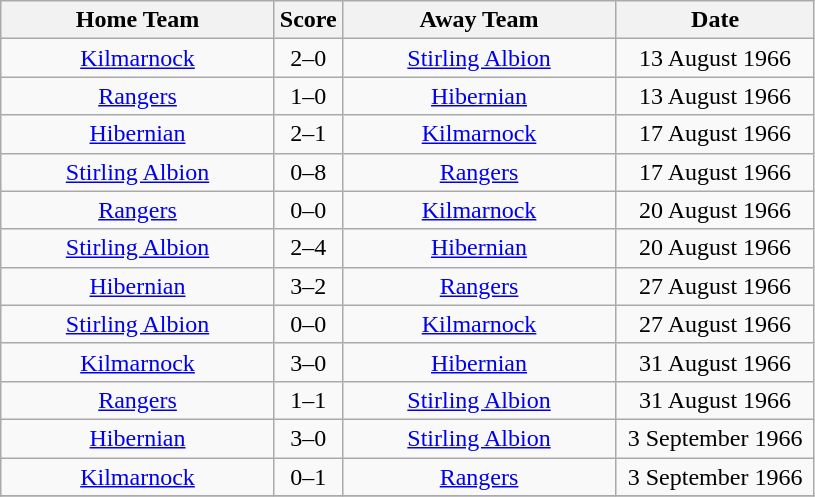<table class="wikitable" style="text-align:center;">
<tr>
<th width=175>Home Team</th>
<th width=20>Score</th>
<th width=175>Away Team</th>
<th width= 125>Date</th>
</tr>
<tr>
<td><a href='#'>Kilmarnock</a></td>
<td>2–0</td>
<td><a href='#'>Stirling Albion</a></td>
<td>13 August 1966</td>
</tr>
<tr>
<td><a href='#'>Rangers</a></td>
<td>1–0</td>
<td><a href='#'>Hibernian</a></td>
<td>13 August 1966</td>
</tr>
<tr>
<td><a href='#'>Hibernian</a></td>
<td>2–1</td>
<td><a href='#'>Kilmarnock</a></td>
<td>17 August 1966</td>
</tr>
<tr>
<td><a href='#'>Stirling Albion</a></td>
<td>0–8</td>
<td><a href='#'>Rangers</a></td>
<td>17 August 1966</td>
</tr>
<tr>
<td><a href='#'>Rangers</a></td>
<td>0–0</td>
<td><a href='#'>Kilmarnock</a></td>
<td>20 August 1966</td>
</tr>
<tr>
<td><a href='#'>Stirling Albion</a></td>
<td>2–4</td>
<td><a href='#'>Hibernian</a></td>
<td>20 August 1966</td>
</tr>
<tr>
<td><a href='#'>Hibernian</a></td>
<td>3–2</td>
<td><a href='#'>Rangers</a></td>
<td>27 August 1966</td>
</tr>
<tr>
<td><a href='#'>Stirling Albion</a></td>
<td>0–0</td>
<td><a href='#'>Kilmarnock</a></td>
<td>27 August 1966</td>
</tr>
<tr>
<td><a href='#'>Kilmarnock</a></td>
<td>3–0</td>
<td><a href='#'>Hibernian</a></td>
<td>31 August 1966</td>
</tr>
<tr>
<td><a href='#'>Rangers</a></td>
<td>1–1</td>
<td><a href='#'>Stirling Albion</a></td>
<td>31 August 1966</td>
</tr>
<tr>
<td><a href='#'>Hibernian</a></td>
<td>3–0</td>
<td><a href='#'>Stirling Albion</a></td>
<td>3 September 1966</td>
</tr>
<tr>
<td><a href='#'>Kilmarnock</a></td>
<td>0–1</td>
<td><a href='#'>Rangers</a></td>
<td>3 September 1966</td>
</tr>
<tr>
</tr>
</table>
